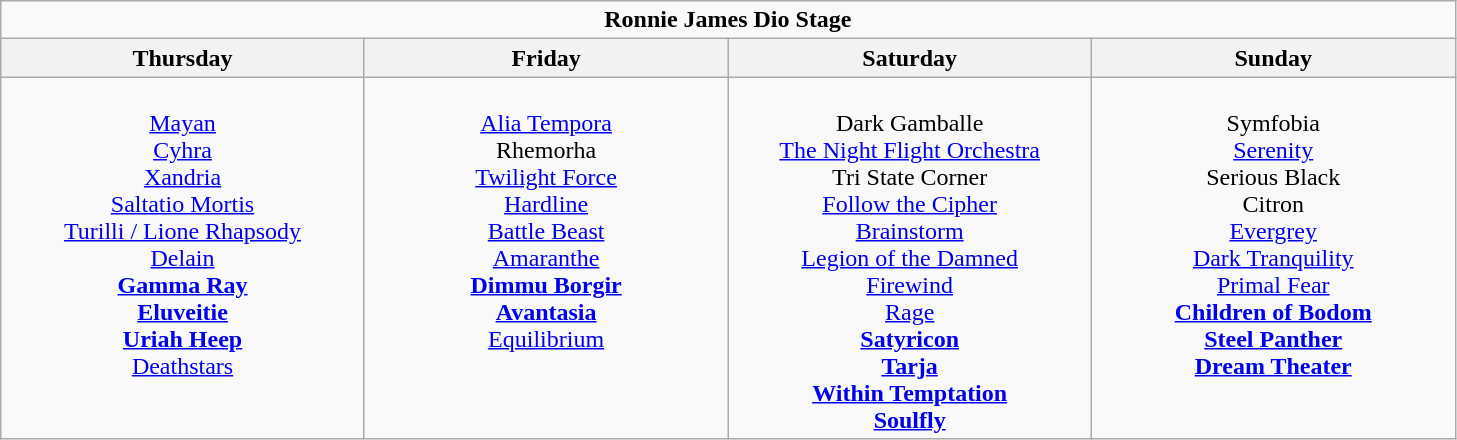<table class="wikitable">
<tr>
<td colspan="4" align="center"><strong>Ronnie James Dio Stage</strong></td>
</tr>
<tr>
<th>Thursday</th>
<th>Friday</th>
<th>Saturday</th>
<th>Sunday</th>
</tr>
<tr>
<td valign="top" align="center" width=235><br><a href='#'>Mayan</a><br>
<a href='#'>Cyhra</a><br>
<a href='#'>Xandria</a><br>
<a href='#'>Saltatio Mortis</a><br>
<a href='#'>Turilli / Lione Rhapsody</a><br>
<a href='#'>Delain</a><br>
<strong><a href='#'>Gamma Ray</a></strong><br>
<strong><a href='#'>Eluveitie</a></strong><br>
<strong><a href='#'>Uriah Heep</a></strong><br>
<a href='#'>Deathstars</a></td>
<td valign="top" align="center" width=235><br><a href='#'>Alia Tempora</a><br>
Rhemorha<br>
<a href='#'>Twilight Force</a><br>
<a href='#'>Hardline</a><br>
<a href='#'>Battle Beast</a><br>
<a href='#'>Amaranthe</a><br>
<strong><a href='#'>Dimmu Borgir</a></strong><br>
<strong><a href='#'>Avantasia</a></strong><br>
<a href='#'>Equilibrium</a></td>
<td valign="top" align="center" width=235><br>Dark Gamballe<br>
<a href='#'>The Night Flight Orchestra</a><br>
Tri State Corner<br>
<a href='#'>Follow the Cipher</a><br>
<a href='#'>Brainstorm</a><br>
<a href='#'>Legion of the Damned</a><br>
<a href='#'>Firewind</a><br>
<a href='#'>Rage</a><br>
<strong><a href='#'>Satyricon</a></strong><br>
<strong><a href='#'>Tarja</a></strong><br>
<strong><a href='#'>Within Temptation</a></strong><br>
<strong> <a href='#'>Soulfly</a> </strong></td>
<td valign="top" align="center" width=235><br>Symfobia<br>
<a href='#'>Serenity</a><br>
Serious Black<br>
Citron<br>
<a href='#'>Evergrey</a><br>
<a href='#'>Dark Tranquility</a><br>
<a href='#'>Primal Fear</a><br>
<strong><a href='#'>Children of Bodom</a></strong><br>
<strong><a href='#'>Steel Panther</a></strong><br>
<strong><a href='#'>Dream Theater</a></strong><br></td>
</tr>
</table>
